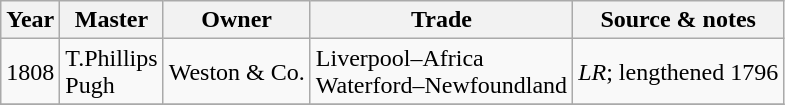<table class=" wikitable">
<tr>
<th>Year</th>
<th>Master</th>
<th>Owner</th>
<th>Trade</th>
<th>Source & notes</th>
</tr>
<tr>
<td>1808</td>
<td>T.Phillips<br>Pugh</td>
<td>Weston & Co.</td>
<td>Liverpool–Africa<br>Waterford–Newfoundland</td>
<td><em>LR</em>; lengthened 1796</td>
</tr>
<tr>
</tr>
</table>
